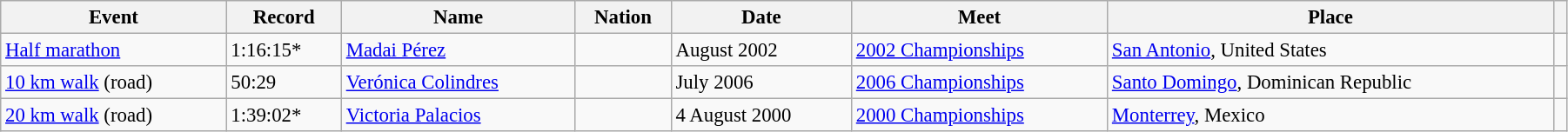<table class="wikitable" style="font-size:95%; width: 95%;">
<tr>
<th>Event</th>
<th>Record</th>
<th>Name</th>
<th>Nation</th>
<th>Date</th>
<th>Meet</th>
<th>Place</th>
<th></th>
</tr>
<tr>
<td><a href='#'>Half marathon</a></td>
<td>1:16:15*</td>
<td><a href='#'>Madai Pérez</a></td>
<td></td>
<td>August 2002</td>
<td><a href='#'>2002 Championships</a></td>
<td><a href='#'>San Antonio</a>, United States</td>
<td></td>
</tr>
<tr>
<td><a href='#'>10 km walk</a> (road)</td>
<td>50:29</td>
<td><a href='#'>Verónica Colindres</a></td>
<td></td>
<td>July 2006</td>
<td><a href='#'>2006 Championships</a></td>
<td><a href='#'>Santo Domingo</a>, Dominican Republic</td>
<td></td>
</tr>
<tr>
<td><a href='#'>20 km walk</a> (road)</td>
<td>1:39:02*</td>
<td><a href='#'>Victoria Palacios</a></td>
<td></td>
<td>4 August 2000</td>
<td><a href='#'>2000 Championships</a></td>
<td><a href='#'>Monterrey</a>, Mexico</td>
<td></td>
</tr>
</table>
